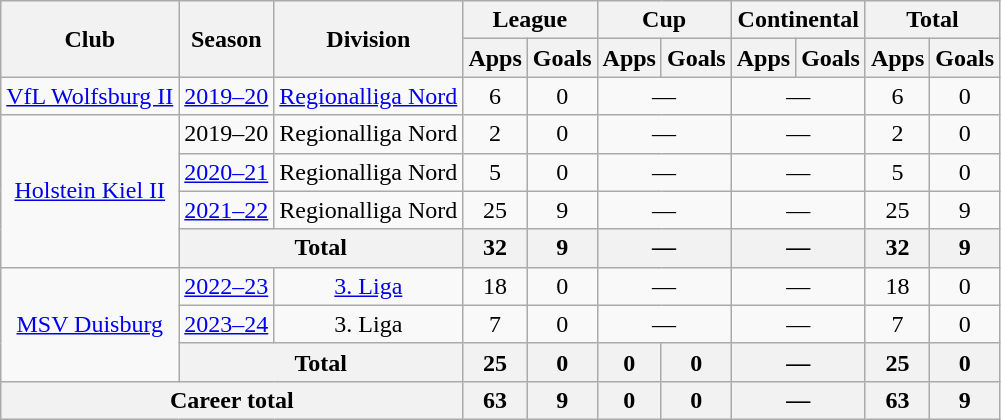<table class="wikitable" style="text-align:center">
<tr>
<th rowspan="2">Club</th>
<th rowspan="2">Season</th>
<th rowspan="2">Division</th>
<th colspan="2">League</th>
<th colspan="2">Cup</th>
<th colspan="2">Continental</th>
<th colspan="2">Total</th>
</tr>
<tr>
<th>Apps</th>
<th>Goals</th>
<th>Apps</th>
<th>Goals</th>
<th>Apps</th>
<th>Goals</th>
<th>Apps</th>
<th>Goals</th>
</tr>
<tr>
<td><a href='#'>VfL Wolfsburg II</a></td>
<td><a href='#'>2019–20</a></td>
<td><a href='#'>Regionalliga Nord</a></td>
<td>6</td>
<td>0</td>
<td colspan="2">—</td>
<td colspan="2">—</td>
<td>6</td>
<td>0</td>
</tr>
<tr>
<td rowspan=4><a href='#'>Holstein Kiel II</a></td>
<td>2019–20</td>
<td>Regionalliga Nord</td>
<td>2</td>
<td>0</td>
<td colspan="2">—</td>
<td colspan="2">—</td>
<td>2</td>
<td>0</td>
</tr>
<tr>
<td><a href='#'>2020–21</a></td>
<td>Regionalliga Nord</td>
<td>5</td>
<td>0</td>
<td colspan="2">—</td>
<td colspan="2">—</td>
<td>5</td>
<td>0</td>
</tr>
<tr>
<td><a href='#'>2021–22</a></td>
<td>Regionalliga Nord</td>
<td>25</td>
<td>9</td>
<td colspan="2">—</td>
<td colspan="2">—</td>
<td>25</td>
<td>9</td>
</tr>
<tr>
<th colspan="2">Total</th>
<th>32</th>
<th>9</th>
<th colspan="2">—</th>
<th colspan="2">—</th>
<th>32</th>
<th>9</th>
</tr>
<tr>
<td rowspan=3><a href='#'>MSV Duisburg</a></td>
<td><a href='#'>2022–23</a></td>
<td><a href='#'>3. Liga</a></td>
<td>18</td>
<td>0</td>
<td colspan="2">—</td>
<td colspan="2">—</td>
<td>18</td>
<td>0</td>
</tr>
<tr>
<td><a href='#'>2023–24</a></td>
<td>3. Liga</td>
<td>7</td>
<td>0</td>
<td colspan="2">—</td>
<td colspan="2">—</td>
<td>7</td>
<td>0</td>
</tr>
<tr>
<th colspan="2">Total</th>
<th>25</th>
<th>0</th>
<th>0</th>
<th>0</th>
<th colspan="2">—</th>
<th>25</th>
<th>0</th>
</tr>
<tr>
<th colspan="3">Career total</th>
<th>63</th>
<th>9</th>
<th>0</th>
<th>0</th>
<th colspan="2">—</th>
<th>63</th>
<th>9</th>
</tr>
</table>
